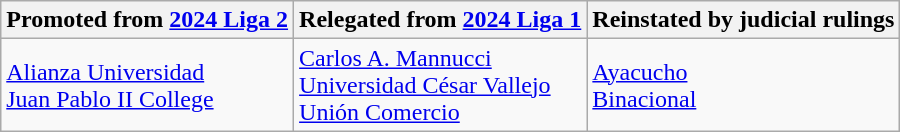<table class="wikitable">
<tr>
<th>Promoted from <a href='#'>2024 Liga 2</a></th>
<th>Relegated from <a href='#'>2024 Liga 1</a></th>
<th>Reinstated by judicial rulings</th>
</tr>
<tr>
<td> <a href='#'>Alianza Universidad</a> <br> <a href='#'>Juan Pablo II College</a> </td>
<td> <a href='#'>Carlos A. Mannucci</a> <br> <a href='#'>Universidad César Vallejo</a> <br> <a href='#'>Unión Comercio</a> </td>
<td> <a href='#'>Ayacucho</a><br> <a href='#'>Binacional</a></td>
</tr>
</table>
